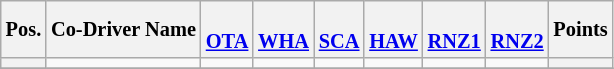<table class="wikitable" style=font-size:85%;>
<tr>
<th>Pos.</th>
<th>Co-Driver Name</th>
<th><br><a href='#'>OTA</a></th>
<th><br><a href='#'>WHA</a></th>
<th><br><a href='#'>SCA</a></th>
<th><br><a href='#'>HAW</a></th>
<th><br><a href='#'>RNZ1</a></th>
<th><br><a href='#'>RNZ2</a></th>
<th>Points</th>
</tr>
<tr>
<th></th>
<td></td>
<td align=center style=background:#;></td>
<td align=center style=background:#;></td>
<td align=center style=background:#;></td>
<td align=center style=background:#;></td>
<td align=center style=background:#;></td>
<td align=center style=background:#;></td>
<th></th>
</tr>
<tr>
</tr>
</table>
